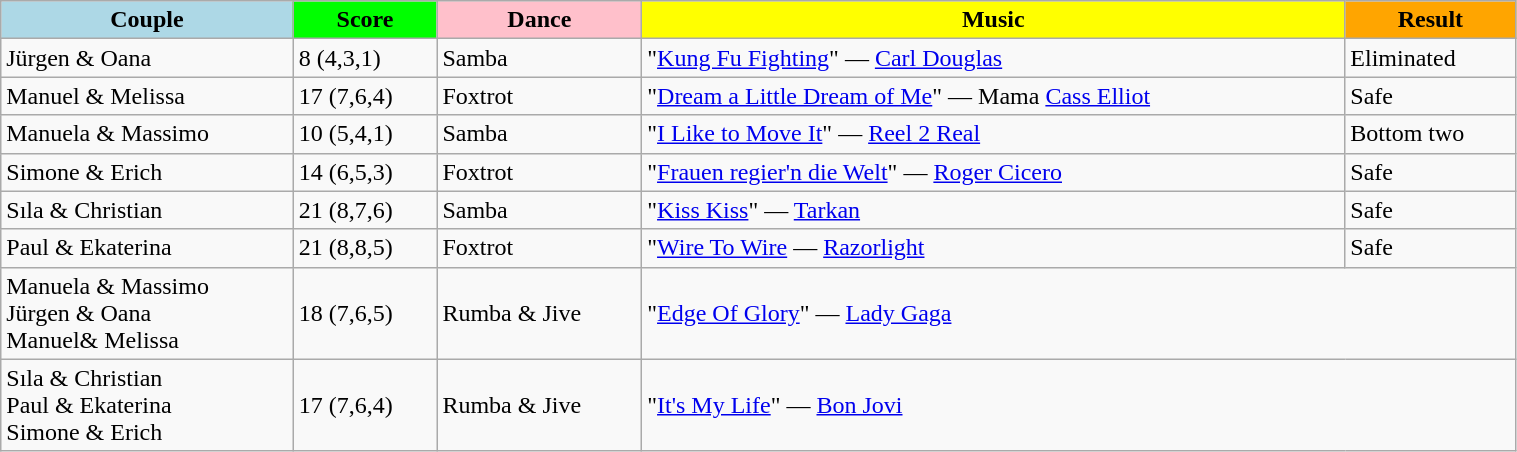<table class="wikitable" style="width:80%;">
<tr>
<th style="background:lightblue;">Couple</th>
<th style="background:lime;">Score</th>
<th style="background:pink;">Dance</th>
<th style="background:yellow;">Music</th>
<th style="background:orange;">Result</th>
</tr>
<tr>
<td>Jürgen & Oana</td>
<td>8 (4,3,1)</td>
<td>Samba</td>
<td>"<a href='#'>Kung Fu Fighting</a>" — <a href='#'>Carl Douglas</a></td>
<td>Eliminated</td>
</tr>
<tr>
<td>Manuel & Melissa</td>
<td>17 (7,6,4)</td>
<td>Foxtrot</td>
<td>"<a href='#'>Dream a Little Dream of Me</a>" — Mama <a href='#'>Cass Elliot</a></td>
<td>Safe</td>
</tr>
<tr>
<td>Manuela & Massimo</td>
<td>10 (5,4,1)</td>
<td>Samba</td>
<td>"<a href='#'>I Like to Move It</a>" — <a href='#'>Reel 2 Real</a></td>
<td>Bottom two</td>
</tr>
<tr>
<td>Simone & Erich</td>
<td>14 (6,5,3)</td>
<td>Foxtrot</td>
<td>"<a href='#'>Frauen regier'n die Welt</a>" — <a href='#'>Roger Cicero</a></td>
<td>Safe</td>
</tr>
<tr>
<td>Sıla & Christian</td>
<td>21 (8,7,6)</td>
<td>Samba</td>
<td>"<a href='#'>Kiss Kiss</a>" — <a href='#'>Tarkan</a></td>
<td>Safe</td>
</tr>
<tr>
<td>Paul & Ekaterina</td>
<td>21 (8,8,5)</td>
<td>Foxtrot</td>
<td>"<a href='#'>Wire To Wire</a> — <a href='#'>Razorlight</a></td>
<td>Safe</td>
</tr>
<tr>
<td>Manuela & Massimo <br> Jürgen & Oana <br> Manuel& Melissa</td>
<td>18 (7,6,5)</td>
<td>Rumba & Jive</td>
<td colspan=2>"<a href='#'>Edge Of Glory</a>" — <a href='#'>Lady Gaga</a></td>
</tr>
<tr>
<td>Sıla & Christian <br> Paul & Ekaterina <br> Simone & Erich</td>
<td>17 (7,6,4)</td>
<td>Rumba & Jive</td>
<td colspan=2>"<a href='#'>It's My Life</a>" — <a href='#'>Bon Jovi</a></td>
</tr>
</table>
